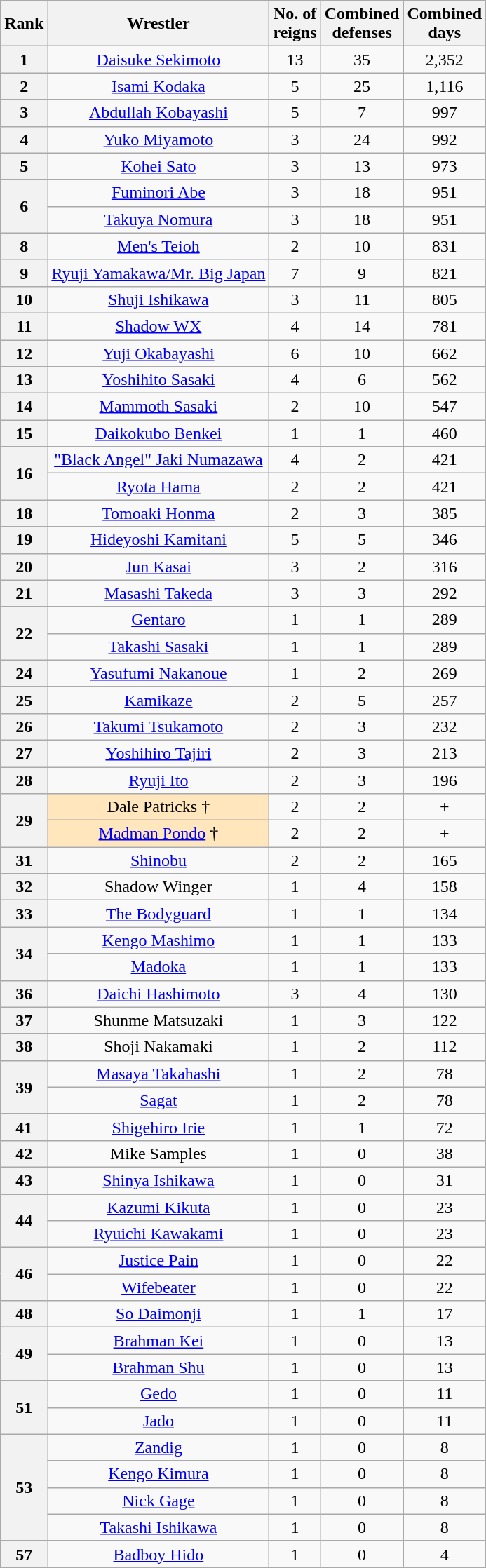<table class="wikitable sortable" style="text-align: center">
<tr>
<th>Rank</th>
<th>Wrestler</th>
<th data-sort-type="number">No. of<br>reigns</th>
<th data-sort-type="number">Combined<br>defenses</th>
<th data-sort-type="number">Combined<br>days</th>
</tr>
<tr>
<th>1</th>
<td><a href='#'>Daisuke Sekimoto</a></td>
<td>13</td>
<td>35</td>
<td>2,352</td>
</tr>
<tr>
<th>2</th>
<td><a href='#'>Isami Kodaka</a></td>
<td>5</td>
<td>25</td>
<td>1,116</td>
</tr>
<tr>
<th>3</th>
<td><a href='#'>Abdullah Kobayashi</a></td>
<td>5</td>
<td>7</td>
<td>997</td>
</tr>
<tr>
<th>4</th>
<td><a href='#'>Yuko Miyamoto</a></td>
<td>3</td>
<td>24</td>
<td>992</td>
</tr>
<tr>
<th>5</th>
<td><a href='#'>Kohei Sato</a></td>
<td>3</td>
<td>13</td>
<td>973</td>
</tr>
<tr>
<th rowspan=2>6</th>
<td><a href='#'>Fuminori Abe</a></td>
<td>3</td>
<td>18</td>
<td>951</td>
</tr>
<tr>
<td><a href='#'>Takuya Nomura</a></td>
<td>3</td>
<td>18</td>
<td>951</td>
</tr>
<tr>
<th>8</th>
<td><a href='#'>Men's Teioh</a></td>
<td>2</td>
<td>10</td>
<td>831</td>
</tr>
<tr>
<th>9</th>
<td><a href='#'>Ryuji Yamakawa/Mr. Big Japan</a></td>
<td>7</td>
<td>9</td>
<td>821</td>
</tr>
<tr>
<th>10</th>
<td><a href='#'>Shuji Ishikawa</a></td>
<td>3</td>
<td>11</td>
<td>805</td>
</tr>
<tr>
<th>11</th>
<td><a href='#'>Shadow WX</a></td>
<td>4</td>
<td>14</td>
<td>781</td>
</tr>
<tr>
<th>12</th>
<td><a href='#'>Yuji Okabayashi</a></td>
<td>6</td>
<td>10</td>
<td>662</td>
</tr>
<tr>
<th>13</th>
<td><a href='#'>Yoshihito Sasaki</a></td>
<td>4</td>
<td>6</td>
<td>562</td>
</tr>
<tr>
<th>14</th>
<td><a href='#'>Mammoth Sasaki</a></td>
<td>2</td>
<td>10</td>
<td>547</td>
</tr>
<tr>
<th>15</th>
<td><a href='#'>Daikokubo Benkei</a></td>
<td>1</td>
<td>1</td>
<td>460</td>
</tr>
<tr>
<th rowspan=2>16</th>
<td><a href='#'>"Black Angel" Jaki Numazawa</a></td>
<td>4</td>
<td>2</td>
<td>421</td>
</tr>
<tr>
<td><a href='#'>Ryota Hama</a></td>
<td>2</td>
<td>2</td>
<td>421</td>
</tr>
<tr>
<th>18</th>
<td><a href='#'>Tomoaki Honma</a></td>
<td>2</td>
<td>3</td>
<td>385</td>
</tr>
<tr>
<th>19</th>
<td><a href='#'>Hideyoshi Kamitani</a></td>
<td>5</td>
<td>5</td>
<td>346</td>
</tr>
<tr>
<th>20</th>
<td><a href='#'>Jun Kasai</a></td>
<td>3</td>
<td>2</td>
<td>316</td>
</tr>
<tr>
<th>21</th>
<td><a href='#'>Masashi Takeda</a></td>
<td>3</td>
<td>3</td>
<td>292</td>
</tr>
<tr>
<th rowspan=2>22</th>
<td><a href='#'>Gentaro</a></td>
<td>1</td>
<td>1</td>
<td>289</td>
</tr>
<tr>
<td><a href='#'>Takashi Sasaki</a></td>
<td>1</td>
<td>1</td>
<td>289</td>
</tr>
<tr>
<th>24</th>
<td><a href='#'>Yasufumi Nakanoue</a></td>
<td>1</td>
<td>2</td>
<td>269</td>
</tr>
<tr>
<th>25</th>
<td><a href='#'>Kamikaze</a></td>
<td>2</td>
<td>5</td>
<td>257</td>
</tr>
<tr>
<th>26</th>
<td><a href='#'>Takumi Tsukamoto</a></td>
<td>2</td>
<td>3</td>
<td>232</td>
</tr>
<tr>
<th>27</th>
<td><a href='#'>Yoshihiro Tajiri</a></td>
<td>2</td>
<td>3</td>
<td>213</td>
</tr>
<tr>
<th>28</th>
<td><a href='#'>Ryuji Ito</a></td>
<td>2</td>
<td>3</td>
<td>196</td>
</tr>
<tr>
<th rowspan=2>29</th>
<td style="background:#FFE6BD">Dale Patricks †</td>
<td>2</td>
<td>2</td>
<td>+</td>
</tr>
<tr>
<td style="background:#FFE6BD"><a href='#'>Madman Pondo</a> †</td>
<td>2</td>
<td>2</td>
<td>+</td>
</tr>
<tr>
<th>31</th>
<td><a href='#'>Shinobu</a></td>
<td>2</td>
<td>2</td>
<td>165</td>
</tr>
<tr>
<th>32</th>
<td>Shadow Winger</td>
<td>1</td>
<td>4</td>
<td>158</td>
</tr>
<tr>
<th>33</th>
<td><a href='#'>The Bodyguard</a></td>
<td>1</td>
<td>1</td>
<td>134</td>
</tr>
<tr>
<th rowspan=2>34</th>
<td><a href='#'>Kengo Mashimo</a></td>
<td>1</td>
<td>1</td>
<td>133</td>
</tr>
<tr>
<td><a href='#'>Madoka</a></td>
<td>1</td>
<td>1</td>
<td>133</td>
</tr>
<tr>
<th>36</th>
<td><a href='#'>Daichi Hashimoto</a></td>
<td>3</td>
<td>4</td>
<td>130</td>
</tr>
<tr>
<th>37</th>
<td>Shunme Matsuzaki</td>
<td>1</td>
<td>3</td>
<td>122</td>
</tr>
<tr>
<th>38</th>
<td>Shoji Nakamaki</td>
<td>1</td>
<td>2</td>
<td>112</td>
</tr>
<tr>
<th rowspan=2>39</th>
<td><a href='#'>Masaya Takahashi</a></td>
<td>1</td>
<td>2</td>
<td>78</td>
</tr>
<tr>
<td><a href='#'>Sagat</a></td>
<td>1</td>
<td>2</td>
<td>78</td>
</tr>
<tr>
<th>41</th>
<td><a href='#'>Shigehiro Irie</a></td>
<td>1</td>
<td>1</td>
<td>72</td>
</tr>
<tr>
<th>42</th>
<td>Mike Samples</td>
<td>1</td>
<td>0</td>
<td>38</td>
</tr>
<tr>
<th>43</th>
<td><a href='#'>Shinya Ishikawa</a></td>
<td>1</td>
<td>0</td>
<td>31</td>
</tr>
<tr>
<th rowspan=2>44</th>
<td><a href='#'>Kazumi Kikuta</a></td>
<td>1</td>
<td>0</td>
<td>23</td>
</tr>
<tr>
<td><a href='#'>Ryuichi Kawakami</a></td>
<td>1</td>
<td>0</td>
<td>23</td>
</tr>
<tr>
<th rowspan=2>46</th>
<td><a href='#'>Justice Pain</a></td>
<td>1</td>
<td>0</td>
<td>22</td>
</tr>
<tr>
<td><a href='#'>Wifebeater</a></td>
<td>1</td>
<td>0</td>
<td>22</td>
</tr>
<tr>
<th>48</th>
<td><a href='#'>So Daimonji</a></td>
<td>1</td>
<td>1</td>
<td>17</td>
</tr>
<tr>
<th rowspan=2>49</th>
<td><a href='#'>Brahman Kei</a></td>
<td>1</td>
<td>0</td>
<td>13</td>
</tr>
<tr>
<td><a href='#'>Brahman Shu</a></td>
<td>1</td>
<td>0</td>
<td>13</td>
</tr>
<tr>
<th rowspan=2>51</th>
<td><a href='#'>Gedo</a></td>
<td>1</td>
<td>0</td>
<td>11</td>
</tr>
<tr>
<td><a href='#'>Jado</a></td>
<td>1</td>
<td>0</td>
<td>11</td>
</tr>
<tr>
<th rowspan=4>53</th>
<td><a href='#'>Zandig</a></td>
<td>1</td>
<td>0</td>
<td>8</td>
</tr>
<tr>
<td><a href='#'>Kengo Kimura</a></td>
<td>1</td>
<td>0</td>
<td>8</td>
</tr>
<tr>
<td><a href='#'>Nick Gage</a></td>
<td>1</td>
<td>0</td>
<td>8</td>
</tr>
<tr>
<td><a href='#'>Takashi Ishikawa</a></td>
<td>1</td>
<td>0</td>
<td>8</td>
</tr>
<tr>
<th>57</th>
<td><a href='#'>Badboy Hido</a></td>
<td>1</td>
<td>0</td>
<td>4</td>
</tr>
<tr>
</tr>
</table>
